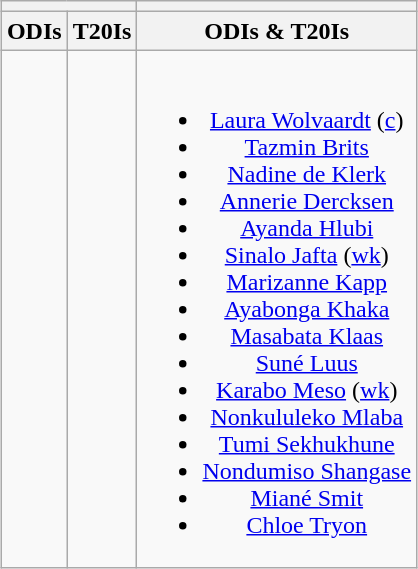<table class="wikitable" style="text-align:center;margin:auto">
<tr>
<th colspan="2"></th>
<th></th>
</tr>
<tr>
<th>ODIs</th>
<th>T20Is</th>
<th>ODIs & T20Is</th>
</tr>
<tr style="vertical-align:top">
<td></td>
<td></td>
<td><br><ul><li><a href='#'>Laura Wolvaardt</a> (<a href='#'>c</a>)</li><li><a href='#'>Tazmin Brits</a></li><li><a href='#'>Nadine de Klerk</a></li><li><a href='#'>Annerie Dercksen</a></li><li><a href='#'>Ayanda Hlubi</a></li><li><a href='#'>Sinalo Jafta</a> (<a href='#'>wk</a>)</li><li><a href='#'>Marizanne Kapp</a></li><li><a href='#'>Ayabonga Khaka</a></li><li><a href='#'>Masabata Klaas</a></li><li><a href='#'>Suné Luus</a></li><li><a href='#'>Karabo Meso</a> (<a href='#'>wk</a>)</li><li><a href='#'>Nonkululeko Mlaba</a></li><li><a href='#'>Tumi Sekhukhune</a></li><li><a href='#'>Nondumiso Shangase</a></li><li><a href='#'>Miané Smit</a></li><li><a href='#'>Chloe Tryon</a></li></ul></td>
</tr>
</table>
